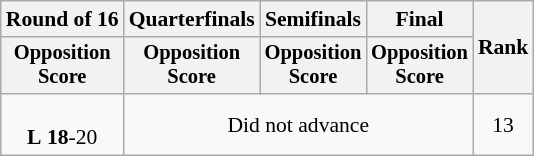<table class=wikitable style="font-size:90%">
<tr>
<th>Round of 16</th>
<th>Quarterfinals</th>
<th>Semifinals</th>
<th>Final</th>
<th rowspan=2>Rank</th>
</tr>
<tr style="font-size:95%">
<th>Opposition<br>Score</th>
<th>Opposition<br>Score</th>
<th>Opposition<br>Score</th>
<th>Opposition<br>Score</th>
</tr>
<tr align=center>
<td><br><strong>L</strong>  <strong>18</strong>-20</td>
<td colspan=3>Did not advance</td>
<td>13</td>
</tr>
</table>
